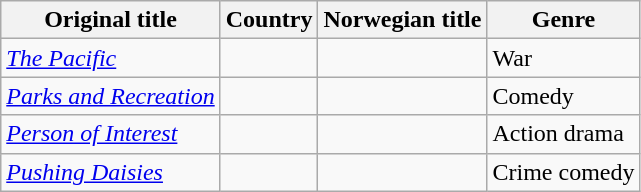<table class="wikitable">
<tr>
<th>Original title</th>
<th>Country</th>
<th>Norwegian title</th>
<th>Genre</th>
</tr>
<tr>
<td><em><a href='#'>The Pacific</a></em></td>
<td></td>
<td></td>
<td>War</td>
</tr>
<tr>
<td><em><a href='#'>Parks and Recreation</a></em></td>
<td></td>
<td></td>
<td>Comedy</td>
</tr>
<tr>
<td><em><a href='#'>Person of Interest</a></em></td>
<td></td>
<td></td>
<td>Action drama</td>
</tr>
<tr>
<td><em><a href='#'>Pushing Daisies</a></em></td>
<td></td>
<td></td>
<td>Crime comedy</td>
</tr>
</table>
